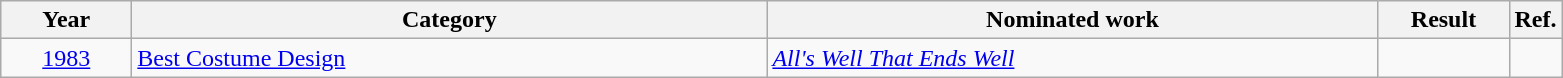<table class=wikitable>
<tr>
<th scope="col" style="width:5em;">Year</th>
<th scope="col" style="width:26em;">Category</th>
<th scope="col" style="width:25em;">Nominated work</th>
<th scope="col" style="width:5em;">Result</th>
<th>Ref.</th>
</tr>
<tr>
<td style="text-align:center;"><a href='#'>1983</a></td>
<td><a href='#'>Best Costume Design</a></td>
<td><em><a href='#'>All's Well That Ends Well</a></em></td>
<td></td>
<td style="text-align:center;"></td>
</tr>
</table>
